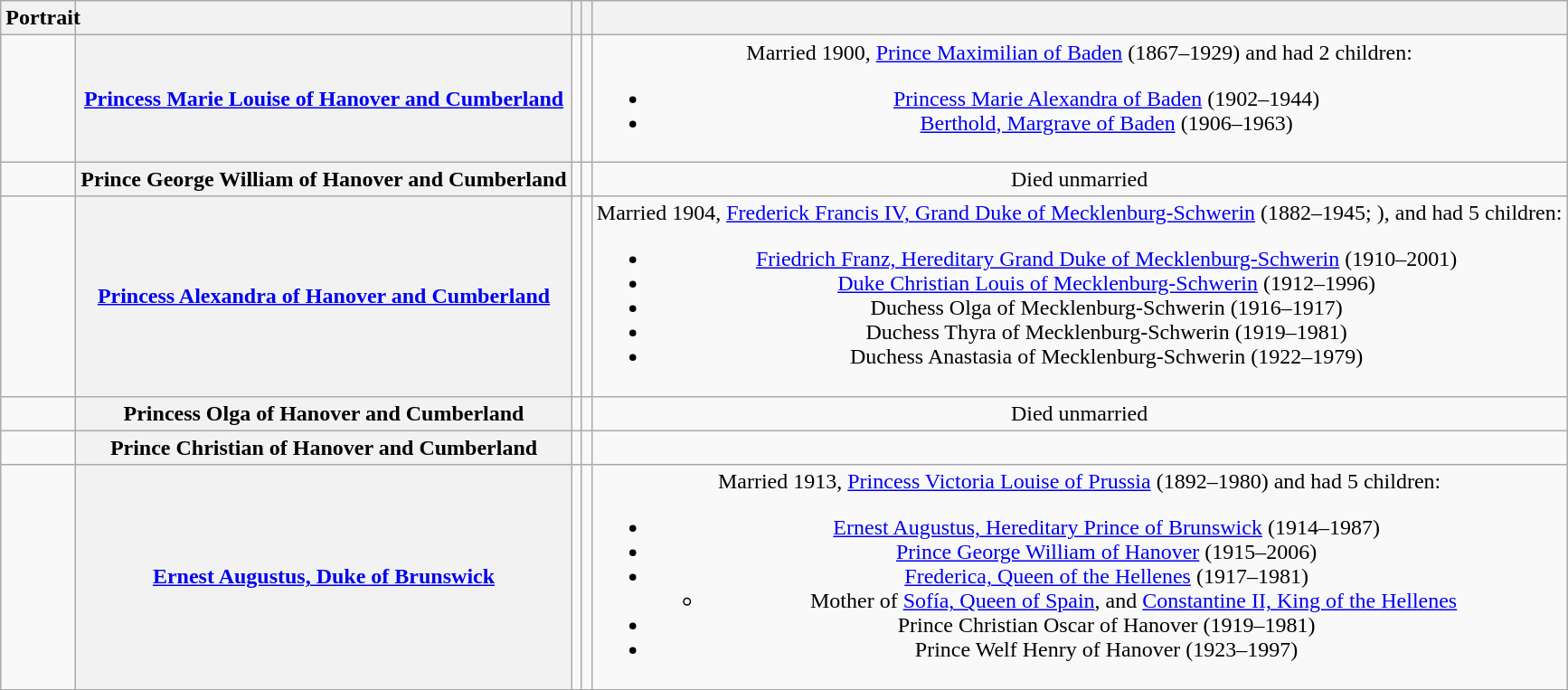<table class="wikitable sortable sticky-header">
<tr>
<th scope="col" class="unsortable" style=max-width:3em>Portrait</th>
<th scope="col" style=max-width:3em></th>
<th scope="col" style=max-width:3em></th>
<th scope="col" style=max-width:3em></th>
<th scope="col" class="unsortable" style=max-width:3em></th>
</tr>
<tr>
<td class="float-center" style="text-align:center;"></td>
<th scope="row" class="float-center" style="text-align:center;" data-sort-value="of Hanover, Marie Louise"><a href='#'>Princess Marie Louise of Hanover and Cumberland</a></th>
<td class="float-center" style="text-align:center;"></td>
<td class="float-center" style="text-align:center;"></td>
<td class="float-center" style="text-align:center;">Married 1900, <a href='#'>Prince Maximilian of Baden</a> (1867–1929) and had 2 children:<br><ul><li><a href='#'>Princess Marie Alexandra of Baden</a> (1902–1944)</li><li><a href='#'>Berthold, Margrave of Baden</a> (1906–1963)</li></ul></td>
</tr>
<tr>
<td class="float-center" style="text-align:center;"></td>
<th scope="row" class="float-center" style="text-align:center;" data-sort-value="of Hanover, George William">Prince George William of Hanover and Cumberland</th>
<td class="float-center" style="text-align:center;"></td>
<td class="float-center" style="text-align:center;"></td>
<td class="float-center" style="text-align:center;">Died unmarried</td>
</tr>
<tr>
<td class="float-center" style="text-align:center;"></td>
<th scope="row" class="float-center" style="text-align:center;" data-sort-value="of Hanover, Alexandra"><a href='#'>Princess Alexandra of Hanover and Cumberland</a></th>
<td class="float-center" style="text-align:center;"></td>
<td class="float-center" style="text-align:center;"></td>
<td class="float-center" style="text-align:center;">Married 1904, <a href='#'>Frederick Francis IV, Grand Duke of Mecklenburg-Schwerin</a> (1882–1945; ), and had 5 children:<br><ul><li><a href='#'>Friedrich Franz, Hereditary Grand Duke of Mecklenburg-Schwerin</a> (1910–2001)</li><li><a href='#'>Duke Christian Louis of Mecklenburg-Schwerin</a> (1912–1996)</li><li>Duchess Olga of Mecklenburg-Schwerin (1916–1917)</li><li>Duchess Thyra of Mecklenburg-Schwerin (1919–1981)</li><li>Duchess Anastasia of Mecklenburg-Schwerin (1922–1979)</li></ul></td>
</tr>
<tr>
<td class="float-center" style="text-align:center;"></td>
<th scope="row" class="float-center" style="text-align:center;" data-sort-value="of Hanover, Olga">Princess Olga of Hanover and Cumberland</th>
<td class="float-center" style="text-align:center;"></td>
<td class="float-center" style="text-align:center;"></td>
<td class="float-center" style="text-align:center;">Died unmarried</td>
</tr>
<tr>
<td class="float-center" style="text-align:center;"></td>
<th scope="row" class="float-center" style="text-align:center;" data-sort-value="of Hanover, Christian">Prince Christian of Hanover and Cumberland</th>
<td class="float-center" style="text-align:center;"></td>
<td class="float-center" style="text-align:center;"></td>
<td class="float-center" style="text-align:center;"></td>
</tr>
<tr>
<td class="float-center" style="text-align:center;"></td>
<th scope="row" class="float-center" style="text-align:center;" data-sort-value="of Hanover, Ernest Augustus"><a href='#'>Ernest Augustus, Duke of Brunswick</a> </th>
<td class="float-center" style="text-align:center;"></td>
<td class="float-center" style="text-align:center;"></td>
<td class="float-center" style="text-align:center;">Married 1913, <a href='#'>Princess Victoria Louise of Prussia</a> (1892–1980) and had 5 children:<br><ul><li><a href='#'>Ernest Augustus, Hereditary Prince of Brunswick</a> (1914–1987)</li><li><a href='#'>Prince George William of Hanover</a> (1915–2006)</li><li><a href='#'>Frederica, Queen of the Hellenes</a> (1917–1981)<ul><li>Mother of <a href='#'>Sofía, Queen of Spain</a>, and <a href='#'>Constantine II, King of the Hellenes</a></li></ul></li><li>Prince Christian Oscar of Hanover (1919–1981)</li><li>Prince Welf Henry of Hanover (1923–1997)</li></ul></td>
</tr>
<tr>
</tr>
</table>
